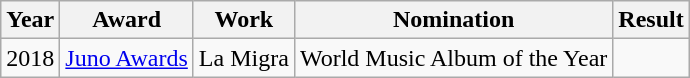<table class="wikitable">
<tr>
<th>Year</th>
<th>Award</th>
<th>Work</th>
<th>Nomination</th>
<th>Result</th>
</tr>
<tr>
<td rowspan="6">2018</td>
<td rowspan="2" style="text-align:center;"><a href='#'>Juno Awards</a></td>
<td align=center>La Migra</td>
<td align=center>World Music Album of the Year</td>
<td></td>
</tr>
</table>
